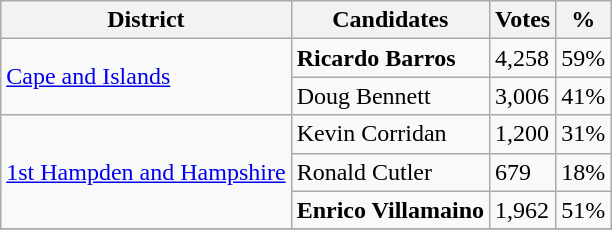<table class=wikitable>
<tr>
<th>District</th>
<th>Candidates</th>
<th>Votes</th>
<th>%</th>
</tr>
<tr>
<td rowspan=2><a href='#'>Cape and Islands</a></td>
<td><strong>Ricardo Barros</strong></td>
<td>4,258</td>
<td>59%</td>
</tr>
<tr>
<td>Doug Bennett</td>
<td>3,006</td>
<td>41%</td>
</tr>
<tr>
<td rowspan=3><a href='#'>1st Hampden and Hampshire</a></td>
<td>Kevin Corridan</td>
<td>1,200</td>
<td>31%</td>
</tr>
<tr>
<td>Ronald Cutler</td>
<td>679</td>
<td>18%</td>
</tr>
<tr>
<td><strong>Enrico Villamaino</strong></td>
<td>1,962</td>
<td>51%</td>
</tr>
<tr>
</tr>
</table>
